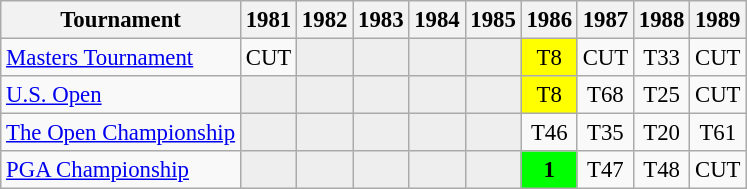<table class="wikitable" style="font-size:95%;text-align:center;">
<tr>
<th>Tournament</th>
<th>1981</th>
<th>1982</th>
<th>1983</th>
<th>1984</th>
<th>1985</th>
<th>1986</th>
<th>1987</th>
<th>1988</th>
<th>1989</th>
</tr>
<tr>
<td align=left><a href='#'>Masters Tournament</a></td>
<td>CUT</td>
<td style="background:#eeeeee;"></td>
<td style="background:#eeeeee;"></td>
<td style="background:#eeeeee;"></td>
<td style="background:#eeeeee;"></td>
<td style="background:yellow;">T8</td>
<td>CUT</td>
<td>T33</td>
<td>CUT</td>
</tr>
<tr>
<td align=left><a href='#'>U.S. Open</a></td>
<td style="background:#eeeeee;"></td>
<td style="background:#eeeeee;"></td>
<td style="background:#eeeeee;"></td>
<td style="background:#eeeeee;"></td>
<td style="background:#eeeeee;"></td>
<td style="background:yellow;">T8</td>
<td>T68</td>
<td>T25</td>
<td>CUT</td>
</tr>
<tr>
<td align=left><a href='#'>The Open Championship</a></td>
<td style="background:#eeeeee;"></td>
<td style="background:#eeeeee;"></td>
<td style="background:#eeeeee;"></td>
<td style="background:#eeeeee;"></td>
<td style="background:#eeeeee;"></td>
<td>T46</td>
<td>T35</td>
<td>T20</td>
<td>T61</td>
</tr>
<tr>
<td align=left><a href='#'>PGA Championship</a></td>
<td style="background:#eeeeee;"></td>
<td style="background:#eeeeee;"></td>
<td style="background:#eeeeee;"></td>
<td style="background:#eeeeee;"></td>
<td style="background:#eeeeee;"></td>
<td style="background:lime;"><strong>1</strong></td>
<td>T47</td>
<td>T48</td>
<td>CUT</td>
</tr>
</table>
